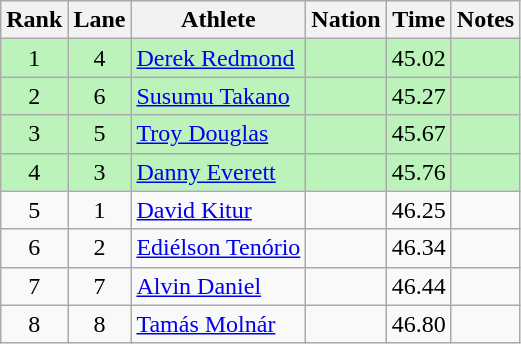<table class="wikitable sortable" style="text-align:center">
<tr>
<th>Rank</th>
<th>Lane</th>
<th>Athlete</th>
<th>Nation</th>
<th>Time</th>
<th>Notes</th>
</tr>
<tr style="background:#bbf3bb;">
<td>1</td>
<td>4</td>
<td align=left><a href='#'>Derek Redmond</a></td>
<td align=left></td>
<td>45.02</td>
<td></td>
</tr>
<tr style="background:#bbf3bb;">
<td>2</td>
<td>6</td>
<td align=left><a href='#'>Susumu Takano</a></td>
<td align=left></td>
<td>45.27</td>
<td></td>
</tr>
<tr style="background:#bbf3bb;">
<td>3</td>
<td>5</td>
<td align=left><a href='#'>Troy Douglas</a></td>
<td align=left></td>
<td>45.67</td>
<td></td>
</tr>
<tr style="background:#bbf3bb;">
<td>4</td>
<td>3</td>
<td align=left><a href='#'>Danny Everett</a></td>
<td align=left></td>
<td>45.76</td>
<td></td>
</tr>
<tr>
<td>5</td>
<td>1</td>
<td align=left><a href='#'>David Kitur</a></td>
<td align=left></td>
<td>46.25</td>
<td></td>
</tr>
<tr>
<td>6</td>
<td>2</td>
<td align=left><a href='#'>Ediélson Tenório</a></td>
<td align=left></td>
<td>46.34</td>
<td></td>
</tr>
<tr>
<td>7</td>
<td>7</td>
<td align=left><a href='#'>Alvin Daniel</a></td>
<td align=left></td>
<td>46.44</td>
<td></td>
</tr>
<tr>
<td>8</td>
<td>8</td>
<td align=left><a href='#'>Tamás Molnár</a></td>
<td align=left></td>
<td>46.80</td>
<td></td>
</tr>
</table>
